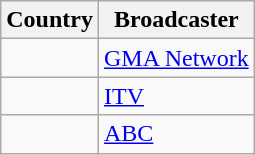<table class="wikitable">
<tr>
<th align=center>Country</th>
<th align=center>Broadcaster</th>
</tr>
<tr>
<td></td>
<td><a href='#'>GMA Network</a></td>
</tr>
<tr>
<td></td>
<td><a href='#'>ITV</a></td>
</tr>
<tr>
<td></td>
<td><a href='#'>ABC</a></td>
</tr>
</table>
